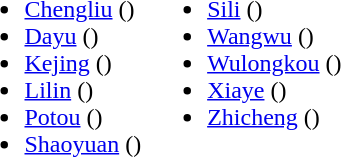<table>
<tr>
<td valign="top"><br><ul><li><a href='#'>Chengliu</a> ()</li><li><a href='#'>Dayu</a> ()</li><li><a href='#'>Kejing</a> ()</li><li><a href='#'>Lilin</a> ()</li><li><a href='#'>Potou</a> ()</li><li><a href='#'>Shaoyuan</a> ()</li></ul></td>
<td valign="top"><br><ul><li><a href='#'>Sili</a> ()</li><li><a href='#'>Wangwu</a> ()</li><li><a href='#'>Wulongkou</a> ()</li><li><a href='#'>Xiaye</a> ()</li><li><a href='#'>Zhicheng</a> ()</li></ul></td>
</tr>
</table>
